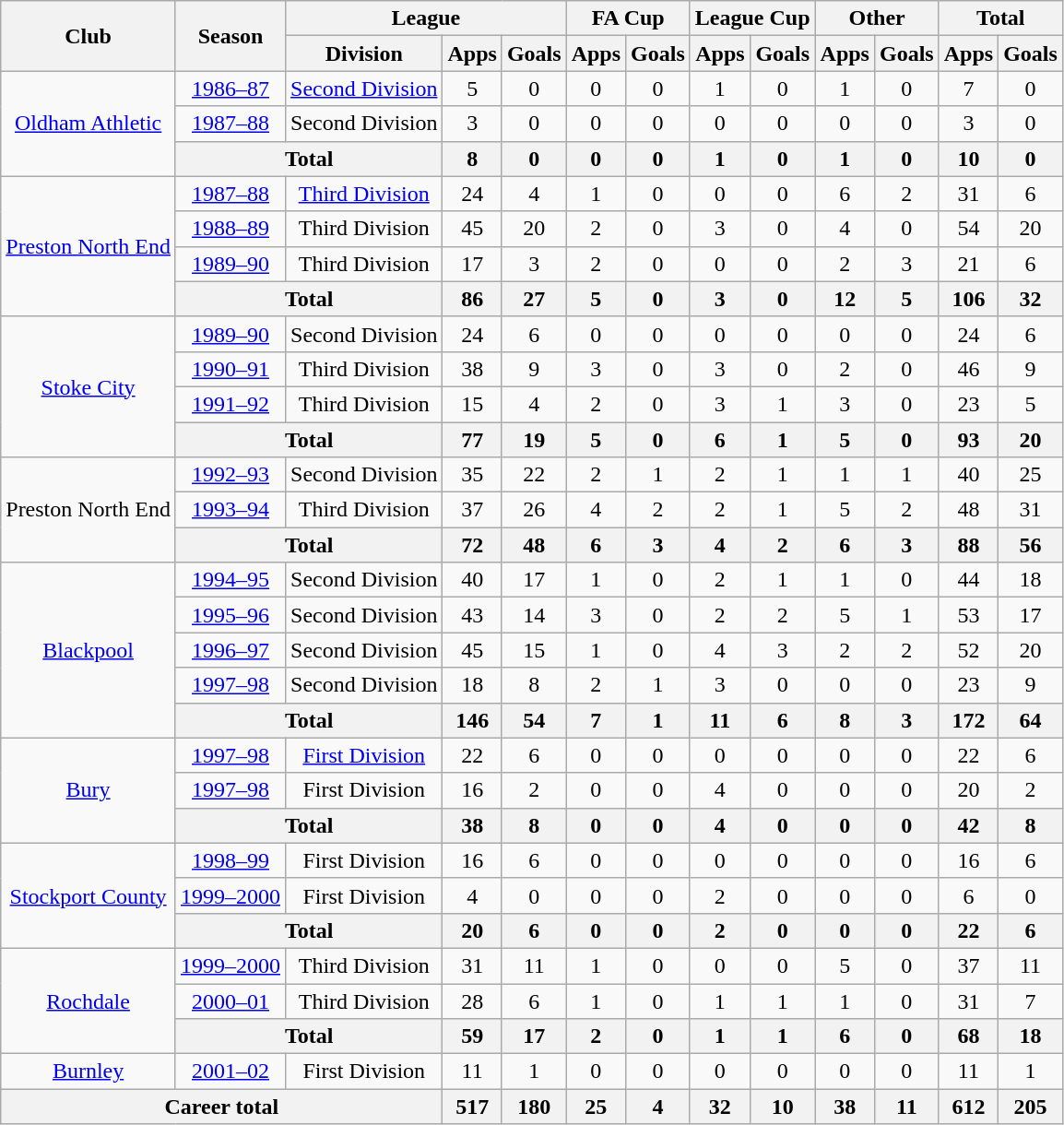<table class="wikitable" style="text-align:center">
<tr>
<th rowspan="2">Club</th>
<th rowspan="2">Season</th>
<th colspan="3">League</th>
<th colspan="2">FA Cup</th>
<th colspan="2">League Cup</th>
<th colspan="2">Other</th>
<th colspan="2">Total</th>
</tr>
<tr>
<th>Division</th>
<th>Apps</th>
<th>Goals</th>
<th>Apps</th>
<th>Goals</th>
<th>Apps</th>
<th>Goals</th>
<th>Apps</th>
<th>Goals</th>
<th>Apps</th>
<th>Goals</th>
</tr>
<tr>
<td rowspan="3"><a href='#'>Oldham Athletic</a></td>
<td><a href='#'>1986–87</a></td>
<td><a href='#'>Second Division</a></td>
<td>5</td>
<td>0</td>
<td>0</td>
<td>0</td>
<td>1</td>
<td>0</td>
<td>1</td>
<td>0</td>
<td>7</td>
<td>0</td>
</tr>
<tr>
<td><a href='#'>1987–88</a></td>
<td>Second Division</td>
<td>3</td>
<td>0</td>
<td>0</td>
<td>0</td>
<td>0</td>
<td>0</td>
<td>0</td>
<td>0</td>
<td>3</td>
<td>0</td>
</tr>
<tr>
<th colspan="2">Total</th>
<th>8</th>
<th>0</th>
<th>0</th>
<th>0</th>
<th>1</th>
<th>0</th>
<th>1</th>
<th>0</th>
<th>10</th>
<th>0</th>
</tr>
<tr>
<td rowspan="4"><a href='#'>Preston North End</a></td>
<td><a href='#'>1987–88</a></td>
<td><a href='#'>Third Division</a></td>
<td>24</td>
<td>4</td>
<td>1</td>
<td>0</td>
<td>0</td>
<td>0</td>
<td>6</td>
<td>2</td>
<td>31</td>
<td>6</td>
</tr>
<tr>
<td><a href='#'>1988–89</a></td>
<td>Third Division</td>
<td>45</td>
<td>20</td>
<td>2</td>
<td>0</td>
<td>3</td>
<td>0</td>
<td>4</td>
<td>0</td>
<td>54</td>
<td>20</td>
</tr>
<tr>
<td><a href='#'>1989–90</a></td>
<td>Third Division</td>
<td>17</td>
<td>3</td>
<td>2</td>
<td>0</td>
<td>0</td>
<td>0</td>
<td>2</td>
<td>3</td>
<td>21</td>
<td>6</td>
</tr>
<tr>
<th colspan="2">Total</th>
<th>86</th>
<th>27</th>
<th>5</th>
<th>0</th>
<th>3</th>
<th>0</th>
<th>12</th>
<th>5</th>
<th>106</th>
<th>32</th>
</tr>
<tr>
<td rowspan="4"><a href='#'>Stoke City</a></td>
<td><a href='#'>1989–90</a></td>
<td>Second Division</td>
<td>24</td>
<td>6</td>
<td>0</td>
<td>0</td>
<td>0</td>
<td>0</td>
<td>0</td>
<td>0</td>
<td>24</td>
<td>6</td>
</tr>
<tr>
<td><a href='#'>1990–91</a></td>
<td>Third Division</td>
<td>38</td>
<td>9</td>
<td>3</td>
<td>0</td>
<td>3</td>
<td>0</td>
<td>2</td>
<td>0</td>
<td>46</td>
<td>9</td>
</tr>
<tr>
<td><a href='#'>1991–92</a></td>
<td>Third Division</td>
<td>15</td>
<td>4</td>
<td>2</td>
<td>0</td>
<td>3</td>
<td>1</td>
<td>3</td>
<td>0</td>
<td>23</td>
<td>5</td>
</tr>
<tr>
<th colspan="2">Total</th>
<th>77</th>
<th>19</th>
<th>5</th>
<th>0</th>
<th>6</th>
<th>1</th>
<th>5</th>
<th>0</th>
<th>93</th>
<th>20</th>
</tr>
<tr>
<td rowspan="3">Preston North End</td>
<td><a href='#'>1992–93</a></td>
<td>Second Division</td>
<td>35</td>
<td>22</td>
<td>2</td>
<td>1</td>
<td>2</td>
<td>1</td>
<td>1</td>
<td>1</td>
<td>40</td>
<td>25</td>
</tr>
<tr>
<td><a href='#'>1993–94</a></td>
<td>Third Division</td>
<td>37</td>
<td>26</td>
<td>4</td>
<td>2</td>
<td>2</td>
<td>1</td>
<td>5</td>
<td>2</td>
<td>48</td>
<td>31</td>
</tr>
<tr>
<th colspan="2">Total</th>
<th>72</th>
<th>48</th>
<th>6</th>
<th>3</th>
<th>4</th>
<th>2</th>
<th>6</th>
<th>3</th>
<th>88</th>
<th>56</th>
</tr>
<tr>
<td rowspan="5"><a href='#'>Blackpool</a></td>
<td><a href='#'>1994–95</a></td>
<td>Second Division</td>
<td>40</td>
<td>17</td>
<td>1</td>
<td>0</td>
<td>2</td>
<td>1</td>
<td>1</td>
<td>0</td>
<td>44</td>
<td>18</td>
</tr>
<tr>
<td><a href='#'>1995–96</a></td>
<td>Second Division</td>
<td>43</td>
<td>14</td>
<td>3</td>
<td>0</td>
<td>2</td>
<td>2</td>
<td>5</td>
<td>1</td>
<td>53</td>
<td>17</td>
</tr>
<tr>
<td><a href='#'>1996–97</a></td>
<td>Second Division</td>
<td>45</td>
<td>15</td>
<td>1</td>
<td>0</td>
<td>4</td>
<td>3</td>
<td>2</td>
<td>2</td>
<td>52</td>
<td>20</td>
</tr>
<tr>
<td><a href='#'>1997–98</a></td>
<td>Second Division</td>
<td>18</td>
<td>8</td>
<td>2</td>
<td>1</td>
<td>3</td>
<td>0</td>
<td>0</td>
<td>0</td>
<td>23</td>
<td>9</td>
</tr>
<tr>
<th colspan="2">Total</th>
<th>146</th>
<th>54</th>
<th>7</th>
<th>1</th>
<th>11</th>
<th>6</th>
<th>8</th>
<th>3</th>
<th>172</th>
<th>64</th>
</tr>
<tr>
<td rowspan="3"><a href='#'>Bury</a></td>
<td><a href='#'>1997–98</a></td>
<td><a href='#'>First Division</a></td>
<td>22</td>
<td>6</td>
<td>0</td>
<td>0</td>
<td>0</td>
<td>0</td>
<td>0</td>
<td>0</td>
<td>22</td>
<td>6</td>
</tr>
<tr>
<td><a href='#'>1997–98</a></td>
<td>First Division</td>
<td>16</td>
<td>2</td>
<td>0</td>
<td>0</td>
<td>4</td>
<td>0</td>
<td>0</td>
<td>0</td>
<td>20</td>
<td>2</td>
</tr>
<tr>
<th colspan="2">Total</th>
<th>38</th>
<th>8</th>
<th>0</th>
<th>0</th>
<th>4</th>
<th>0</th>
<th>0</th>
<th>0</th>
<th>42</th>
<th>8</th>
</tr>
<tr>
<td rowspan="3"><a href='#'>Stockport County</a></td>
<td><a href='#'>1998–99</a></td>
<td>First Division</td>
<td>16</td>
<td>6</td>
<td>0</td>
<td>0</td>
<td>0</td>
<td>0</td>
<td>0</td>
<td>0</td>
<td>16</td>
<td>6</td>
</tr>
<tr>
<td><a href='#'>1999–2000</a></td>
<td>First Division</td>
<td>4</td>
<td>0</td>
<td>0</td>
<td>0</td>
<td>2</td>
<td>0</td>
<td>0</td>
<td>0</td>
<td>6</td>
<td>0</td>
</tr>
<tr>
<th colspan="2">Total</th>
<th>20</th>
<th>6</th>
<th>0</th>
<th>0</th>
<th>2</th>
<th>0</th>
<th>0</th>
<th>0</th>
<th>22</th>
<th>6</th>
</tr>
<tr>
<td rowspan="3"><a href='#'>Rochdale</a></td>
<td><a href='#'>1999–2000</a></td>
<td>Third Division</td>
<td>31</td>
<td>11</td>
<td>1</td>
<td>0</td>
<td>0</td>
<td>0</td>
<td>5</td>
<td>0</td>
<td>37</td>
<td>11</td>
</tr>
<tr>
<td><a href='#'>2000–01</a></td>
<td>Third Division</td>
<td>28</td>
<td>6</td>
<td>1</td>
<td>0</td>
<td>1</td>
<td>1</td>
<td>1</td>
<td>0</td>
<td>31</td>
<td>7</td>
</tr>
<tr>
<th colspan="2">Total</th>
<th>59</th>
<th>17</th>
<th>2</th>
<th>0</th>
<th>1</th>
<th>1</th>
<th>6</th>
<th>0</th>
<th>68</th>
<th>18</th>
</tr>
<tr>
<td><a href='#'>Burnley</a></td>
<td><a href='#'>2001–02</a></td>
<td>First Division</td>
<td>11</td>
<td>1</td>
<td>0</td>
<td>0</td>
<td>0</td>
<td>0</td>
<td>0</td>
<td>0</td>
<td>11</td>
<td>1</td>
</tr>
<tr>
<th colspan="3">Career total</th>
<th>517</th>
<th>180</th>
<th>25</th>
<th>4</th>
<th>32</th>
<th>10</th>
<th>38</th>
<th>11</th>
<th>612</th>
<th>205</th>
</tr>
</table>
